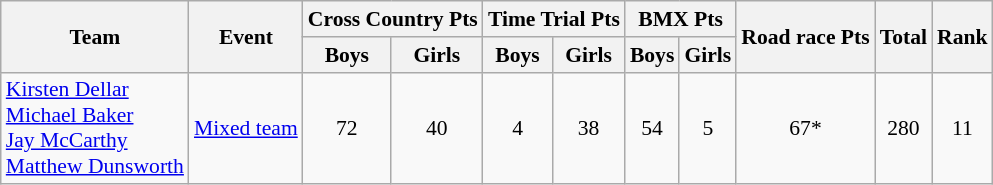<table class="wikitable" style="font-size:90%;">
<tr>
<th rowspan=2>Team</th>
<th rowspan=2>Event</th>
<th colspan=2>Cross Country Pts</th>
<th colspan=2>Time Trial Pts</th>
<th colspan=2>BMX Pts</th>
<th rowspan=2>Road race Pts</th>
<th rowspan=2>Total</th>
<th rowspan=2>Rank</th>
</tr>
<tr>
<th>Boys</th>
<th>Girls</th>
<th>Boys</th>
<th>Girls</th>
<th>Boys</th>
<th>Girls</th>
</tr>
<tr>
<td><a href='#'>Kirsten Dellar</a><br><a href='#'>Michael Baker</a><br><a href='#'>Jay McCarthy</a><br><a href='#'>Matthew Dunsworth</a></td>
<td><a href='#'>Mixed team</a></td>
<td align=center>72</td>
<td align=center>40</td>
<td align=center>4</td>
<td align=center>38</td>
<td align=center>54</td>
<td align=center>5</td>
<td align=center>67*</td>
<td align=center>280</td>
<td align=center>11</td>
</tr>
</table>
